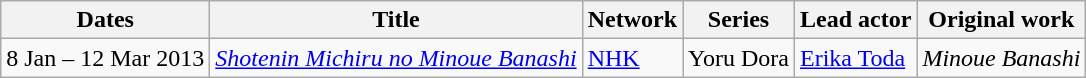<table class="wikitable">
<tr>
<th>Dates</th>
<th>Title</th>
<th>Network</th>
<th>Series</th>
<th>Lead actor</th>
<th>Original work</th>
</tr>
<tr>
<td>8 Jan – 12 Mar 2013</td>
<td><em><a href='#'>Shotenin Michiru no Minoue Banashi</a></em></td>
<td><a href='#'>NHK</a></td>
<td>Yoru Dora</td>
<td><a href='#'>Erika Toda</a></td>
<td><em>Minoue Banashi</em></td>
</tr>
</table>
